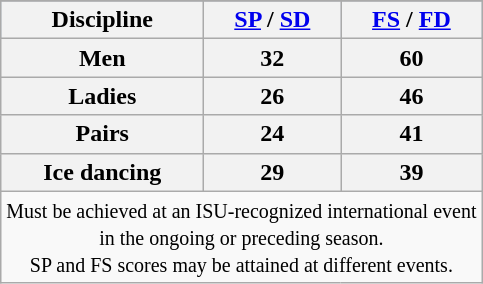<table class="wikitable">
<tr>
</tr>
<tr bgcolor="#B0C4DE" align="center">
<th>Discipline</th>
<th><a href='#'>SP</a> / <a href='#'>SD</a></th>
<th><a href='#'>FS</a> / <a href='#'>FD</a></th>
</tr>
<tr>
<th>Men</th>
<th>32</th>
<th>60</th>
</tr>
<tr>
<th>Ladies</th>
<th>26</th>
<th>46</th>
</tr>
<tr>
<th>Pairs</th>
<th>24</th>
<th>41</th>
</tr>
<tr>
<th>Ice dancing</th>
<th>29</th>
<th>39</th>
</tr>
<tr>
<td colspan=3 align=center><small> Must be achieved at an ISU-recognized international event <br> in the ongoing or preceding season. <br> SP and FS scores may be attained at different events. </small></td>
</tr>
</table>
